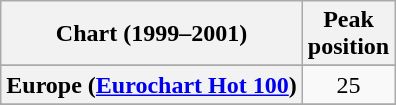<table class="wikitable sortable plainrowheaders" style="text-align:center">
<tr>
<th>Chart (1999–2001)</th>
<th>Peak<br>position</th>
</tr>
<tr>
</tr>
<tr>
</tr>
<tr>
<th scope="row">Europe (<a href='#'>Eurochart Hot 100</a>)</th>
<td>25</td>
</tr>
<tr>
</tr>
<tr>
</tr>
<tr>
</tr>
<tr>
</tr>
<tr>
</tr>
<tr>
</tr>
<tr>
</tr>
</table>
